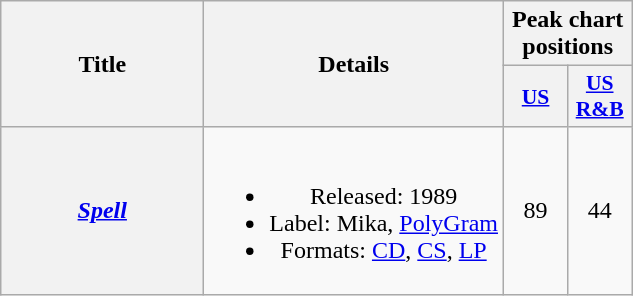<table class="wikitable plainrowheaders" style="text-align:center;">
<tr>
<th scope="col" rowspan="2" style="width:8em;">Title</th>
<th scope="col" rowspan="2">Details</th>
<th scope="col" colspan="2">Peak chart positions</th>
</tr>
<tr>
<th scope="col" style="width:2.5em;font-size:90%;"><a href='#'>US</a><br></th>
<th scope="col" style="width:2.5em;font-size:90%;"><a href='#'>US R&B</a><br></th>
</tr>
<tr>
<th scope="row"><em><a href='#'>Spell</a></em></th>
<td><br><ul><li>Released: 1989</li><li>Label: Mika, <a href='#'>PolyGram</a></li><li>Formats: <a href='#'>CD</a>, <a href='#'>CS</a>, <a href='#'>LP</a></li></ul></td>
<td>89</td>
<td>44</td>
</tr>
</table>
